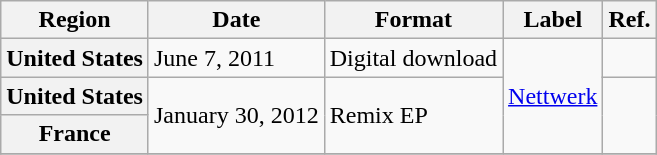<table class="wikitable plainrowheaders">
<tr>
<th scope="col">Region</th>
<th scope="col">Date</th>
<th scope="col">Format</th>
<th scope="col">Label</th>
<th scope="col">Ref.</th>
</tr>
<tr>
<th scope="row">United States</th>
<td>June 7, 2011</td>
<td>Digital download</td>
<td rowspan=3><a href='#'>Nettwerk</a></td>
<td></td>
</tr>
<tr>
<th scope="row">United States</th>
<td rowspan="2">January 30, 2012</td>
<td rowspan="2">Remix EP</td>
<td rowspan="2"></td>
</tr>
<tr>
<th scope="row">France</th>
</tr>
<tr>
</tr>
</table>
